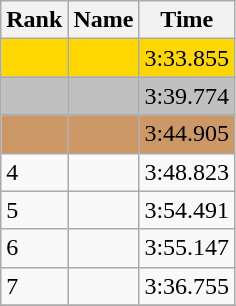<table class="wikitable">
<tr>
<th>Rank</th>
<th>Name</th>
<th>Time</th>
</tr>
<tr style="background:gold;">
<td></td>
<td></td>
<td>3:33.855</td>
</tr>
<tr style="background:silver;">
<td></td>
<td></td>
<td>3:39.774</td>
</tr>
<tr style="background:#cc9966;">
<td></td>
<td></td>
<td>3:44.905</td>
</tr>
<tr>
<td>4</td>
<td></td>
<td>3:48.823</td>
</tr>
<tr>
<td>5</td>
<td></td>
<td>3:54.491</td>
</tr>
<tr>
<td>6</td>
<td></td>
<td>3:55.147</td>
</tr>
<tr>
<td>7</td>
<td></td>
<td>3:36.755</td>
</tr>
<tr>
</tr>
</table>
